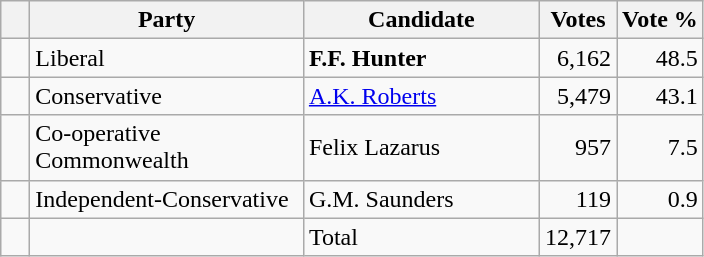<table class="wikitable">
<tr>
<th></th>
<th scope="col" style="width:175px;">Party</th>
<th scope="col" style="width:150px;">Candidate</th>
<th>Votes</th>
<th>Vote %</th>
</tr>
<tr>
<td>   </td>
<td>Liberal</td>
<td><strong>F.F. Hunter</strong></td>
<td align=right>6,162</td>
<td align=right>48.5</td>
</tr>
<tr>
<td>   </td>
<td>Conservative</td>
<td><a href='#'>A.K. Roberts</a></td>
<td align=right>5,479</td>
<td align=right>43.1</td>
</tr>
<tr>
<td>   </td>
<td>Co-operative Commonwealth</td>
<td>Felix Lazarus</td>
<td align=right>957</td>
<td align=right>7.5</td>
</tr>
<tr>
<td>   </td>
<td>Independent-Conservative</td>
<td>G.M. Saunders</td>
<td align=right>119</td>
<td align=right>0.9</td>
</tr>
<tr>
<td></td>
<td></td>
<td>Total</td>
<td align=right>12,717</td>
<td></td>
</tr>
</table>
